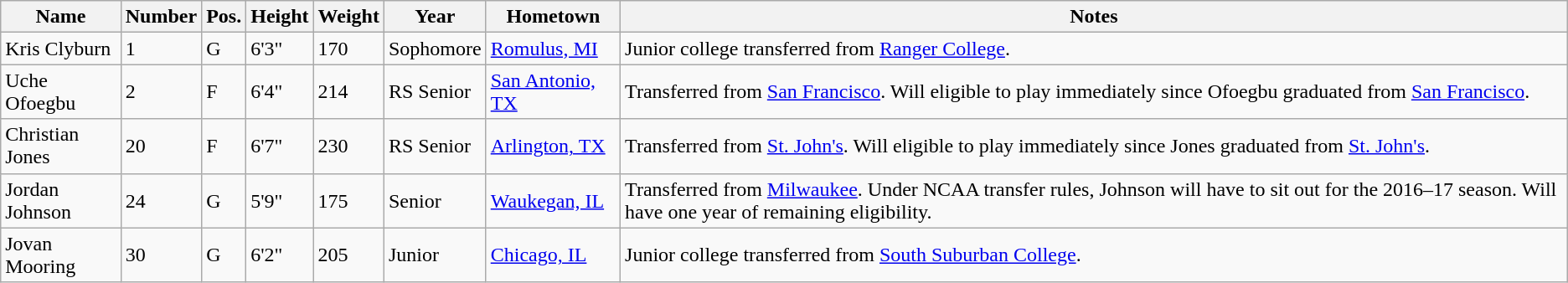<table class="wikitable sortable" border="1">
<tr>
<th>Name</th>
<th>Number</th>
<th>Pos.</th>
<th>Height</th>
<th>Weight</th>
<th>Year</th>
<th>Hometown</th>
<th class="unsortable">Notes</th>
</tr>
<tr>
<td>Kris Clyburn</td>
<td>1</td>
<td>G</td>
<td>6'3"</td>
<td>170</td>
<td>Sophomore</td>
<td><a href='#'>Romulus, MI</a></td>
<td>Junior college transferred from <a href='#'>Ranger College</a>.</td>
</tr>
<tr>
<td>Uche Ofoegbu</td>
<td>2</td>
<td>F</td>
<td>6'4"</td>
<td>214</td>
<td>RS Senior</td>
<td><a href='#'>San Antonio, TX</a></td>
<td>Transferred from <a href='#'>San Francisco</a>. Will eligible to play immediately since Ofoegbu graduated from <a href='#'>San Francisco</a>.</td>
</tr>
<tr>
<td>Christian Jones</td>
<td>20</td>
<td>F</td>
<td>6'7"</td>
<td>230</td>
<td>RS Senior</td>
<td><a href='#'>Arlington, TX</a></td>
<td>Transferred from <a href='#'>St. John's</a>. Will eligible to play immediately since Jones graduated from <a href='#'>St. John's</a>.</td>
</tr>
<tr>
<td>Jordan Johnson</td>
<td>24</td>
<td>G</td>
<td>5'9"</td>
<td>175</td>
<td>Senior</td>
<td><a href='#'>Waukegan, IL</a></td>
<td>Transferred from <a href='#'>Milwaukee</a>. Under NCAA transfer rules, Johnson will have to sit out for the 2016–17 season. Will have one year of remaining eligibility.</td>
</tr>
<tr>
<td>Jovan Mooring</td>
<td>30</td>
<td>G</td>
<td>6'2"</td>
<td>205</td>
<td>Junior</td>
<td><a href='#'>Chicago, IL</a></td>
<td>Junior college transferred from <a href='#'>South Suburban College</a>.</td>
</tr>
</table>
